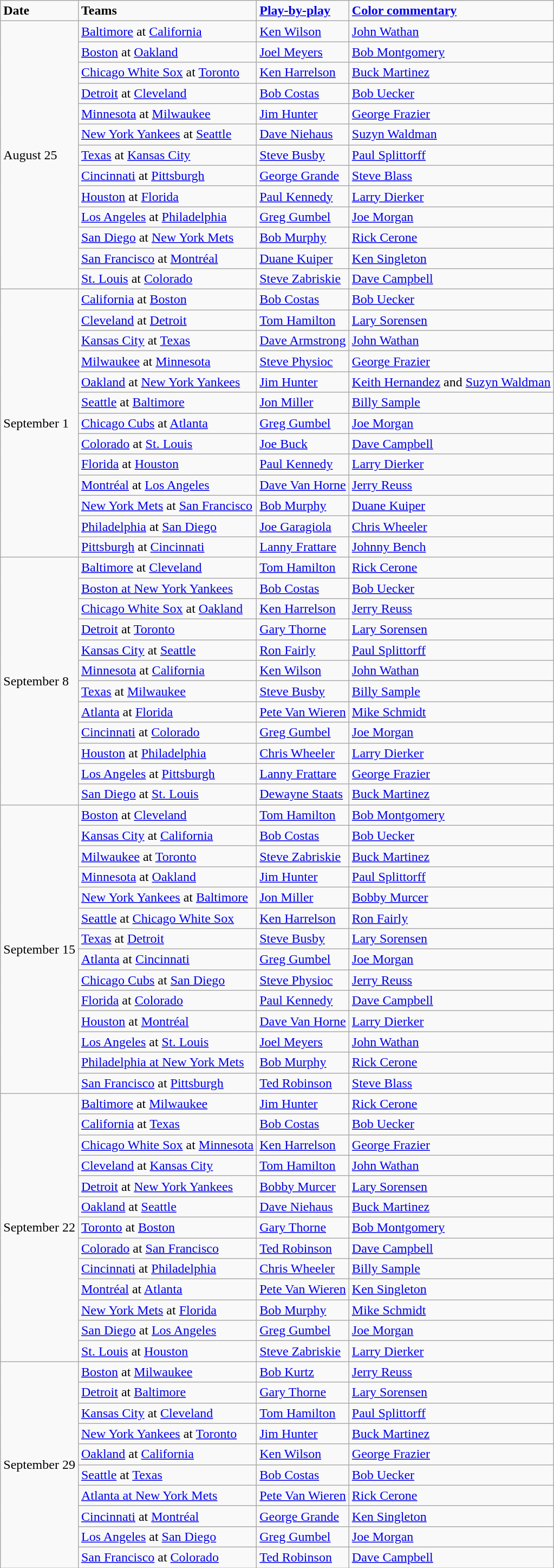<table class="wikitable">
<tr>
<td><strong>Date</strong></td>
<td><strong>Teams</strong></td>
<td><strong><a href='#'>Play-by-play</a></strong></td>
<td><strong><a href='#'>Color commentary</a></strong></td>
</tr>
<tr>
<td rowspan="13">August 25</td>
<td><a href='#'>Baltimore</a> at <a href='#'>California</a></td>
<td><a href='#'>Ken Wilson</a></td>
<td><a href='#'>John Wathan</a></td>
</tr>
<tr>
<td><a href='#'>Boston</a> at <a href='#'>Oakland</a></td>
<td><a href='#'>Joel Meyers</a></td>
<td><a href='#'>Bob Montgomery</a></td>
</tr>
<tr>
<td><a href='#'>Chicago White Sox</a> at <a href='#'>Toronto</a></td>
<td><a href='#'>Ken Harrelson</a></td>
<td><a href='#'>Buck Martinez</a></td>
</tr>
<tr>
<td><a href='#'>Detroit</a> at <a href='#'>Cleveland</a></td>
<td><a href='#'>Bob Costas</a></td>
<td><a href='#'>Bob Uecker</a></td>
</tr>
<tr>
<td><a href='#'>Minnesota</a> at <a href='#'>Milwaukee</a></td>
<td><a href='#'>Jim Hunter</a></td>
<td><a href='#'>George Frazier</a></td>
</tr>
<tr>
<td><a href='#'>New York Yankees</a> at <a href='#'>Seattle</a></td>
<td><a href='#'>Dave Niehaus</a></td>
<td><a href='#'>Suzyn Waldman</a></td>
</tr>
<tr>
<td><a href='#'>Texas</a> at <a href='#'>Kansas City</a></td>
<td><a href='#'>Steve Busby</a></td>
<td><a href='#'>Paul Splittorff</a></td>
</tr>
<tr>
<td><a href='#'>Cincinnati</a> at <a href='#'>Pittsburgh</a></td>
<td><a href='#'>George Grande</a></td>
<td><a href='#'>Steve Blass</a></td>
</tr>
<tr>
<td><a href='#'>Houston</a> at <a href='#'>Florida</a></td>
<td><a href='#'>Paul Kennedy</a></td>
<td><a href='#'>Larry Dierker</a></td>
</tr>
<tr>
<td><a href='#'>Los Angeles</a> at <a href='#'>Philadelphia</a></td>
<td><a href='#'>Greg Gumbel</a></td>
<td><a href='#'>Joe Morgan</a></td>
</tr>
<tr>
<td><a href='#'>San Diego</a> at <a href='#'>New York Mets</a></td>
<td><a href='#'>Bob Murphy</a></td>
<td><a href='#'>Rick Cerone</a></td>
</tr>
<tr>
<td><a href='#'>San Francisco</a> at <a href='#'>Montréal</a></td>
<td><a href='#'>Duane Kuiper</a></td>
<td><a href='#'>Ken Singleton</a></td>
</tr>
<tr>
<td><a href='#'>St. Louis</a> at <a href='#'>Colorado</a></td>
<td><a href='#'>Steve Zabriskie</a></td>
<td><a href='#'>Dave Campbell</a></td>
</tr>
<tr>
<td Rowspan=13>September 1</td>
<td><a href='#'>California</a> at <a href='#'>Boston</a></td>
<td><a href='#'>Bob Costas</a></td>
<td><a href='#'>Bob Uecker</a></td>
</tr>
<tr>
<td><a href='#'>Cleveland</a> at <a href='#'>Detroit</a></td>
<td><a href='#'>Tom Hamilton</a></td>
<td><a href='#'>Lary Sorensen</a></td>
</tr>
<tr>
<td><a href='#'>Kansas City</a> at <a href='#'>Texas</a></td>
<td><a href='#'>Dave Armstrong</a></td>
<td><a href='#'>John Wathan</a></td>
</tr>
<tr>
<td><a href='#'>Milwaukee</a> at <a href='#'>Minnesota</a></td>
<td><a href='#'>Steve Physioc</a></td>
<td><a href='#'>George Frazier</a></td>
</tr>
<tr>
<td><a href='#'>Oakland</a> at <a href='#'>New York Yankees</a></td>
<td><a href='#'>Jim Hunter</a></td>
<td><a href='#'>Keith Hernandez</a> and <a href='#'>Suzyn Waldman</a></td>
</tr>
<tr>
<td><a href='#'>Seattle</a> at <a href='#'>Baltimore</a></td>
<td><a href='#'>Jon Miller</a></td>
<td><a href='#'>Billy Sample</a></td>
</tr>
<tr>
<td><a href='#'>Chicago Cubs</a> at <a href='#'>Atlanta</a></td>
<td><a href='#'>Greg Gumbel</a></td>
<td><a href='#'>Joe Morgan</a></td>
</tr>
<tr>
<td><a href='#'>Colorado</a> at <a href='#'>St. Louis</a></td>
<td><a href='#'>Joe Buck</a></td>
<td><a href='#'>Dave Campbell</a></td>
</tr>
<tr>
<td><a href='#'>Florida</a> at <a href='#'>Houston</a></td>
<td><a href='#'>Paul Kennedy</a></td>
<td><a href='#'>Larry Dierker</a></td>
</tr>
<tr>
<td><a href='#'>Montréal</a> at <a href='#'>Los Angeles</a></td>
<td><a href='#'>Dave Van Horne</a></td>
<td><a href='#'>Jerry Reuss</a></td>
</tr>
<tr>
<td><a href='#'>New York Mets</a> at <a href='#'>San Francisco</a></td>
<td><a href='#'>Bob Murphy</a></td>
<td><a href='#'>Duane Kuiper</a></td>
</tr>
<tr>
<td><a href='#'>Philadelphia</a> at <a href='#'>San Diego</a></td>
<td><a href='#'>Joe Garagiola</a></td>
<td><a href='#'>Chris Wheeler</a></td>
</tr>
<tr>
<td><a href='#'>Pittsburgh</a> at <a href='#'>Cincinnati</a></td>
<td><a href='#'>Lanny Frattare</a></td>
<td><a href='#'>Johnny Bench</a></td>
</tr>
<tr>
<td rowspan="12">September 8</td>
<td><a href='#'>Baltimore</a> at <a href='#'>Cleveland</a></td>
<td><a href='#'>Tom Hamilton</a></td>
<td><a href='#'>Rick Cerone</a></td>
</tr>
<tr>
<td><a href='#'>Boston at New York Yankees</a></td>
<td><a href='#'>Bob Costas</a></td>
<td><a href='#'>Bob Uecker</a></td>
</tr>
<tr>
<td><a href='#'>Chicago White Sox</a> at <a href='#'>Oakland</a></td>
<td><a href='#'>Ken Harrelson</a></td>
<td><a href='#'>Jerry Reuss</a></td>
</tr>
<tr>
<td><a href='#'>Detroit</a> at <a href='#'>Toronto</a></td>
<td><a href='#'>Gary Thorne</a></td>
<td><a href='#'>Lary Sorensen</a></td>
</tr>
<tr>
<td><a href='#'>Kansas City</a> at <a href='#'>Seattle</a></td>
<td><a href='#'>Ron Fairly</a></td>
<td><a href='#'>Paul Splittorff</a></td>
</tr>
<tr>
<td><a href='#'>Minnesota</a> at <a href='#'>California</a></td>
<td><a href='#'>Ken Wilson</a></td>
<td><a href='#'>John Wathan</a></td>
</tr>
<tr>
<td><a href='#'>Texas</a> at <a href='#'>Milwaukee</a></td>
<td><a href='#'>Steve Busby</a></td>
<td><a href='#'>Billy Sample</a></td>
</tr>
<tr>
<td><a href='#'>Atlanta</a> at <a href='#'>Florida</a></td>
<td><a href='#'>Pete Van Wieren</a></td>
<td><a href='#'>Mike Schmidt</a></td>
</tr>
<tr>
<td><a href='#'>Cincinnati</a> at <a href='#'>Colorado</a></td>
<td><a href='#'>Greg Gumbel</a></td>
<td><a href='#'>Joe Morgan</a></td>
</tr>
<tr>
<td><a href='#'>Houston</a> at <a href='#'>Philadelphia</a></td>
<td><a href='#'>Chris Wheeler</a></td>
<td><a href='#'>Larry Dierker</a></td>
</tr>
<tr>
<td><a href='#'>Los Angeles</a> at <a href='#'>Pittsburgh</a></td>
<td><a href='#'>Lanny Frattare</a></td>
<td><a href='#'>George Frazier</a></td>
</tr>
<tr>
<td><a href='#'>San Diego</a> at <a href='#'>St. Louis</a></td>
<td><a href='#'>Dewayne Staats</a></td>
<td><a href='#'>Buck Martinez</a></td>
</tr>
<tr>
<td Rowspan=14>September 15</td>
<td><a href='#'>Boston</a> at <a href='#'>Cleveland</a></td>
<td><a href='#'>Tom Hamilton</a></td>
<td><a href='#'>Bob Montgomery</a></td>
</tr>
<tr>
<td><a href='#'>Kansas City</a> at <a href='#'>California</a></td>
<td><a href='#'>Bob Costas</a></td>
<td><a href='#'>Bob Uecker</a></td>
</tr>
<tr>
<td><a href='#'>Milwaukee</a> at <a href='#'>Toronto</a></td>
<td><a href='#'>Steve Zabriskie</a></td>
<td><a href='#'>Buck Martinez</a></td>
</tr>
<tr>
<td><a href='#'>Minnesota</a> at <a href='#'>Oakland</a></td>
<td><a href='#'>Jim Hunter</a></td>
<td><a href='#'>Paul Splittorff</a></td>
</tr>
<tr>
<td><a href='#'>New York Yankees</a> at <a href='#'>Baltimore</a></td>
<td><a href='#'>Jon Miller</a></td>
<td><a href='#'>Bobby Murcer</a></td>
</tr>
<tr>
<td><a href='#'>Seattle</a> at <a href='#'>Chicago White Sox</a></td>
<td><a href='#'>Ken Harrelson</a></td>
<td><a href='#'>Ron Fairly</a></td>
</tr>
<tr>
<td><a href='#'>Texas</a> at <a href='#'>Detroit</a></td>
<td><a href='#'>Steve Busby</a></td>
<td><a href='#'>Lary Sorensen</a></td>
</tr>
<tr>
<td><a href='#'>Atlanta</a> at <a href='#'>Cincinnati</a></td>
<td><a href='#'>Greg Gumbel</a></td>
<td><a href='#'>Joe Morgan</a></td>
</tr>
<tr>
<td><a href='#'>Chicago Cubs</a> at <a href='#'>San Diego</a></td>
<td><a href='#'>Steve Physioc</a></td>
<td><a href='#'>Jerry Reuss</a></td>
</tr>
<tr>
<td><a href='#'>Florida</a> at <a href='#'>Colorado</a></td>
<td><a href='#'>Paul Kennedy</a></td>
<td><a href='#'>Dave Campbell</a></td>
</tr>
<tr>
<td><a href='#'>Houston</a> at <a href='#'>Montréal</a></td>
<td><a href='#'>Dave Van Horne</a></td>
<td><a href='#'>Larry Dierker</a></td>
</tr>
<tr>
<td><a href='#'>Los Angeles</a> at <a href='#'>St. Louis</a></td>
<td><a href='#'>Joel Meyers</a></td>
<td><a href='#'>John Wathan</a></td>
</tr>
<tr>
<td><a href='#'>Philadelphia at New York Mets</a></td>
<td><a href='#'>Bob Murphy</a></td>
<td><a href='#'>Rick Cerone</a></td>
</tr>
<tr>
<td><a href='#'>San Francisco</a> at <a href='#'>Pittsburgh</a></td>
<td><a href='#'>Ted Robinson</a></td>
<td><a href='#'>Steve Blass</a></td>
</tr>
<tr>
<td rowspan="13">September 22</td>
<td><a href='#'>Baltimore</a> at <a href='#'>Milwaukee</a></td>
<td><a href='#'>Jim Hunter</a></td>
<td><a href='#'>Rick Cerone</a></td>
</tr>
<tr>
<td><a href='#'>California</a> at <a href='#'>Texas</a></td>
<td><a href='#'>Bob Costas</a></td>
<td><a href='#'>Bob Uecker</a></td>
</tr>
<tr>
<td><a href='#'>Chicago White Sox</a> at <a href='#'>Minnesota</a></td>
<td><a href='#'>Ken Harrelson</a></td>
<td><a href='#'>George Frazier</a></td>
</tr>
<tr>
<td><a href='#'>Cleveland</a> at <a href='#'>Kansas City</a></td>
<td><a href='#'>Tom Hamilton</a></td>
<td><a href='#'>John Wathan</a></td>
</tr>
<tr>
<td><a href='#'>Detroit</a> at <a href='#'>New York Yankees</a></td>
<td><a href='#'>Bobby Murcer</a></td>
<td><a href='#'>Lary Sorensen</a></td>
</tr>
<tr>
<td><a href='#'>Oakland</a> at <a href='#'>Seattle</a></td>
<td><a href='#'>Dave Niehaus</a></td>
<td><a href='#'>Buck Martinez</a></td>
</tr>
<tr>
<td><a href='#'>Toronto</a> at <a href='#'>Boston</a></td>
<td><a href='#'>Gary Thorne</a></td>
<td><a href='#'>Bob Montgomery</a></td>
</tr>
<tr>
<td><a href='#'>Colorado</a> at <a href='#'>San Francisco</a></td>
<td><a href='#'>Ted Robinson</a></td>
<td><a href='#'>Dave Campbell</a></td>
</tr>
<tr>
<td><a href='#'>Cincinnati</a> at <a href='#'>Philadelphia</a></td>
<td><a href='#'>Chris Wheeler</a></td>
<td><a href='#'>Billy Sample</a></td>
</tr>
<tr>
<td><a href='#'>Montréal</a> at <a href='#'>Atlanta</a></td>
<td><a href='#'>Pete Van Wieren</a></td>
<td><a href='#'>Ken Singleton</a></td>
</tr>
<tr>
<td><a href='#'>New York Mets</a> at <a href='#'>Florida</a></td>
<td><a href='#'>Bob Murphy</a></td>
<td><a href='#'>Mike Schmidt</a></td>
</tr>
<tr>
<td><a href='#'>San Diego</a> at <a href='#'>Los Angeles</a></td>
<td><a href='#'>Greg Gumbel</a></td>
<td><a href='#'>Joe Morgan</a></td>
</tr>
<tr>
<td><a href='#'>St. Louis</a> at <a href='#'>Houston</a></td>
<td><a href='#'>Steve Zabriskie</a></td>
<td><a href='#'>Larry Dierker</a></td>
</tr>
<tr>
<td rowspan="10">September 29</td>
<td><a href='#'>Boston</a> at <a href='#'>Milwaukee</a></td>
<td><a href='#'>Bob Kurtz</a></td>
<td><a href='#'>Jerry Reuss</a></td>
</tr>
<tr>
<td><a href='#'>Detroit</a> at <a href='#'>Baltimore</a></td>
<td><a href='#'>Gary Thorne</a></td>
<td><a href='#'>Lary Sorensen</a></td>
</tr>
<tr>
<td><a href='#'>Kansas City</a> at <a href='#'>Cleveland</a></td>
<td><a href='#'>Tom Hamilton</a></td>
<td><a href='#'>Paul Splittorff</a></td>
</tr>
<tr>
<td><a href='#'>New York Yankees</a> at <a href='#'>Toronto</a></td>
<td><a href='#'>Jim Hunter</a></td>
<td><a href='#'>Buck Martinez</a></td>
</tr>
<tr>
<td><a href='#'>Oakland</a> at <a href='#'>California</a></td>
<td><a href='#'>Ken Wilson</a></td>
<td><a href='#'>George Frazier</a></td>
</tr>
<tr>
<td><a href='#'>Seattle</a> at <a href='#'>Texas</a></td>
<td><a href='#'>Bob Costas</a></td>
<td><a href='#'>Bob Uecker</a></td>
</tr>
<tr>
<td><a href='#'>Atlanta at New York Mets</a></td>
<td><a href='#'>Pete Van Wieren</a></td>
<td><a href='#'>Rick Cerone</a></td>
</tr>
<tr>
<td><a href='#'>Cincinnati</a> at <a href='#'>Montréal</a></td>
<td><a href='#'>George Grande</a></td>
<td><a href='#'>Ken Singleton</a></td>
</tr>
<tr>
<td><a href='#'>Los Angeles</a> at <a href='#'>San Diego</a></td>
<td><a href='#'>Greg Gumbel</a></td>
<td><a href='#'>Joe Morgan</a></td>
</tr>
<tr>
<td><a href='#'>San Francisco</a> at <a href='#'>Colorado</a></td>
<td><a href='#'>Ted Robinson</a></td>
<td><a href='#'>Dave Campbell</a></td>
</tr>
</table>
